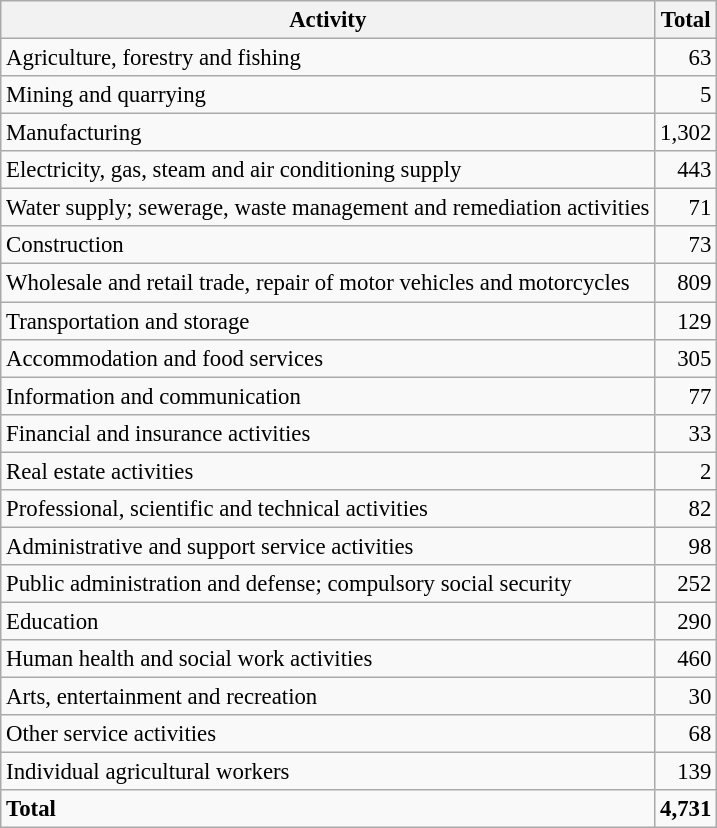<table class="wikitable sortable" style="font-size:95%;">
<tr>
<th>Activity</th>
<th>Total</th>
</tr>
<tr>
<td>Agriculture, forestry and fishing</td>
<td align="right">63</td>
</tr>
<tr>
<td>Mining and quarrying</td>
<td align="right">5</td>
</tr>
<tr>
<td>Manufacturing</td>
<td align="right">1,302</td>
</tr>
<tr>
<td>Electricity, gas, steam and air conditioning supply</td>
<td align="right">443</td>
</tr>
<tr>
<td>Water supply; sewerage, waste management and remediation activities</td>
<td align="right">71</td>
</tr>
<tr>
<td>Construction</td>
<td align="right">73</td>
</tr>
<tr>
<td>Wholesale and retail trade, repair of motor vehicles and motorcycles</td>
<td align="right">809</td>
</tr>
<tr>
<td>Transportation and storage</td>
<td align="right">129</td>
</tr>
<tr>
<td>Accommodation and food services</td>
<td align="right">305</td>
</tr>
<tr>
<td>Information and communication</td>
<td align="right">77</td>
</tr>
<tr>
<td>Financial and insurance activities</td>
<td align="right">33</td>
</tr>
<tr>
<td>Real estate activities</td>
<td align="right">2</td>
</tr>
<tr>
<td>Professional, scientific and technical activities</td>
<td align="right">82</td>
</tr>
<tr>
<td>Administrative and support service activities</td>
<td align="right">98</td>
</tr>
<tr>
<td>Public administration and defense; compulsory social security</td>
<td align="right">252</td>
</tr>
<tr>
<td>Education</td>
<td align="right">290</td>
</tr>
<tr>
<td>Human health and social work activities</td>
<td align="right">460</td>
</tr>
<tr>
<td>Arts, entertainment and recreation</td>
<td align="right">30</td>
</tr>
<tr>
<td>Other service activities</td>
<td align="right">68</td>
</tr>
<tr>
<td>Individual agricultural workers</td>
<td align="right">139</td>
</tr>
<tr class="sortbottom">
<td><strong>Total</strong></td>
<td align="right"><strong>4,731</strong></td>
</tr>
</table>
